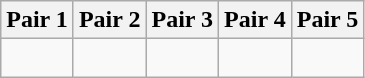<table class="wikitable">
<tr>
<th style="width: 20%;">Pair 1</th>
<th style="width: 20%;">Pair 2</th>
<th style="width: 20%;">Pair 3</th>
<th style="width: 20%;">Pair 4</th>
<th style="width: 20%;">Pair 5</th>
</tr>
<tr>
<td><br></td>
<td><br></td>
<td><br></td>
<td><br></td>
<td><br></td>
</tr>
</table>
